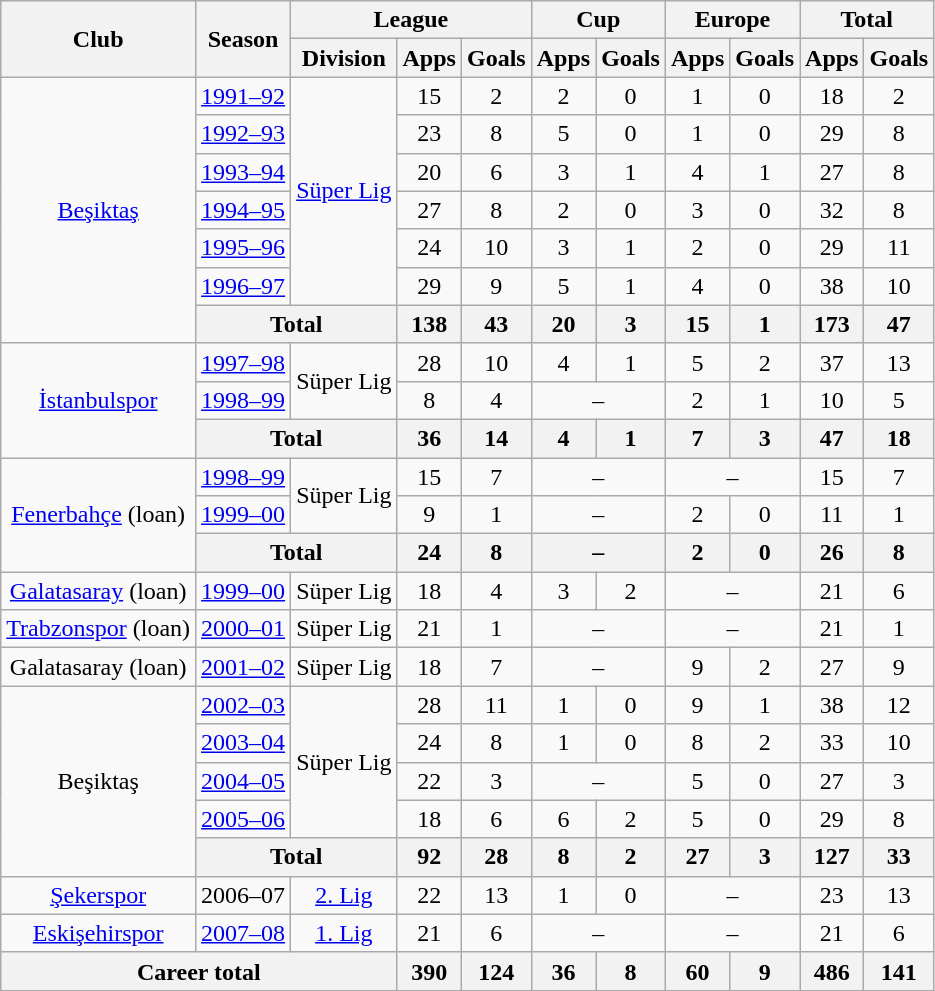<table class="wikitable" style="text-align:center">
<tr>
<th rowspan="2">Club</th>
<th rowspan="2">Season</th>
<th colspan="3">League</th>
<th colspan="2">Cup</th>
<th colspan="2">Europe</th>
<th colspan="2">Total</th>
</tr>
<tr>
<th>Division</th>
<th>Apps</th>
<th>Goals</th>
<th>Apps</th>
<th>Goals</th>
<th>Apps</th>
<th>Goals</th>
<th>Apps</th>
<th>Goals</th>
</tr>
<tr>
<td rowspan="7"><a href='#'>Beşiktaş</a></td>
<td><a href='#'>1991–92</a></td>
<td rowspan="6"><a href='#'>Süper Lig</a></td>
<td>15</td>
<td>2</td>
<td>2</td>
<td>0</td>
<td>1</td>
<td>0</td>
<td>18</td>
<td>2</td>
</tr>
<tr>
<td><a href='#'>1992–93</a></td>
<td>23</td>
<td>8</td>
<td>5</td>
<td>0</td>
<td>1</td>
<td>0</td>
<td>29</td>
<td>8</td>
</tr>
<tr>
<td><a href='#'>1993–94</a></td>
<td>20</td>
<td>6</td>
<td>3</td>
<td>1</td>
<td>4</td>
<td>1</td>
<td>27</td>
<td>8</td>
</tr>
<tr>
<td><a href='#'>1994–95</a></td>
<td>27</td>
<td>8</td>
<td>2</td>
<td>0</td>
<td>3</td>
<td>0</td>
<td>32</td>
<td>8</td>
</tr>
<tr>
<td><a href='#'>1995–96</a></td>
<td>24</td>
<td>10</td>
<td>3</td>
<td>1</td>
<td>2</td>
<td>0</td>
<td>29</td>
<td>11</td>
</tr>
<tr>
<td><a href='#'>1996–97</a></td>
<td>29</td>
<td>9</td>
<td>5</td>
<td>1</td>
<td>4</td>
<td>0</td>
<td>38</td>
<td>10</td>
</tr>
<tr>
<th colspan="2">Total</th>
<th>138</th>
<th>43</th>
<th>20</th>
<th>3</th>
<th>15</th>
<th>1</th>
<th>173</th>
<th>47</th>
</tr>
<tr>
<td rowspan="3"><a href='#'>İstanbulspor</a></td>
<td><a href='#'>1997–98</a></td>
<td rowspan="2">Süper Lig</td>
<td>28</td>
<td>10</td>
<td>4</td>
<td>1</td>
<td>5</td>
<td>2</td>
<td>37</td>
<td>13</td>
</tr>
<tr>
<td><a href='#'>1998–99</a></td>
<td>8</td>
<td>4</td>
<td colspan="2">–</td>
<td>2</td>
<td>1</td>
<td>10</td>
<td>5</td>
</tr>
<tr>
<th colspan="2">Total</th>
<th>36</th>
<th>14</th>
<th>4</th>
<th>1</th>
<th>7</th>
<th>3</th>
<th>47</th>
<th>18</th>
</tr>
<tr>
<td rowspan="3"><a href='#'>Fenerbahçe</a> (loan)</td>
<td><a href='#'>1998–99</a></td>
<td rowspan="2">Süper Lig</td>
<td>15</td>
<td>7</td>
<td colspan="2">–</td>
<td colspan="2">–</td>
<td>15</td>
<td>7</td>
</tr>
<tr>
<td><a href='#'>1999–00</a></td>
<td>9</td>
<td>1</td>
<td colspan="2">–</td>
<td>2</td>
<td>0</td>
<td>11</td>
<td>1</td>
</tr>
<tr>
<th colspan="2">Total</th>
<th>24</th>
<th>8</th>
<th colspan="2">–</th>
<th>2</th>
<th>0</th>
<th>26</th>
<th>8</th>
</tr>
<tr>
<td><a href='#'>Galatasaray</a> (loan)</td>
<td><a href='#'>1999–00</a></td>
<td>Süper Lig</td>
<td>18</td>
<td>4</td>
<td>3</td>
<td>2</td>
<td colspan="2">–</td>
<td>21</td>
<td>6</td>
</tr>
<tr>
<td><a href='#'>Trabzonspor</a> (loan)</td>
<td><a href='#'>2000–01</a></td>
<td>Süper Lig</td>
<td>21</td>
<td>1</td>
<td colspan="2">–</td>
<td colspan="2">–</td>
<td>21</td>
<td>1</td>
</tr>
<tr>
<td>Galatasaray (loan)</td>
<td><a href='#'>2001–02</a></td>
<td>Süper Lig</td>
<td>18</td>
<td>7</td>
<td colspan="2">–</td>
<td>9</td>
<td>2</td>
<td>27</td>
<td>9</td>
</tr>
<tr>
<td rowspan="5">Beşiktaş</td>
<td><a href='#'>2002–03</a></td>
<td rowspan="4">Süper Lig</td>
<td>28</td>
<td>11</td>
<td>1</td>
<td>0</td>
<td>9</td>
<td>1</td>
<td>38</td>
<td>12</td>
</tr>
<tr>
<td><a href='#'>2003–04</a></td>
<td>24</td>
<td>8</td>
<td>1</td>
<td>0</td>
<td>8</td>
<td>2</td>
<td>33</td>
<td>10</td>
</tr>
<tr>
<td><a href='#'>2004–05</a></td>
<td>22</td>
<td>3</td>
<td colspan="2">–</td>
<td>5</td>
<td>0</td>
<td>27</td>
<td>3</td>
</tr>
<tr>
<td><a href='#'>2005–06</a></td>
<td>18</td>
<td>6</td>
<td>6</td>
<td>2</td>
<td>5</td>
<td>0</td>
<td>29</td>
<td>8</td>
</tr>
<tr>
<th colspan="2">Total</th>
<th>92</th>
<th>28</th>
<th>8</th>
<th>2</th>
<th>27</th>
<th>3</th>
<th>127</th>
<th>33</th>
</tr>
<tr>
<td><a href='#'>Şekerspor</a></td>
<td>2006–07</td>
<td><a href='#'>2. Lig</a></td>
<td>22</td>
<td>13</td>
<td>1</td>
<td>0</td>
<td colspan="2">–</td>
<td>23</td>
<td>13</td>
</tr>
<tr>
<td><a href='#'>Eskişehirspor</a></td>
<td><a href='#'>2007–08</a></td>
<td><a href='#'>1. Lig</a></td>
<td>21</td>
<td>6</td>
<td colspan="2">–</td>
<td colspan="2">–</td>
<td>21</td>
<td>6</td>
</tr>
<tr>
<th colspan="3">Career total</th>
<th>390</th>
<th>124</th>
<th>36</th>
<th>8</th>
<th>60</th>
<th>9</th>
<th>486</th>
<th>141</th>
</tr>
</table>
